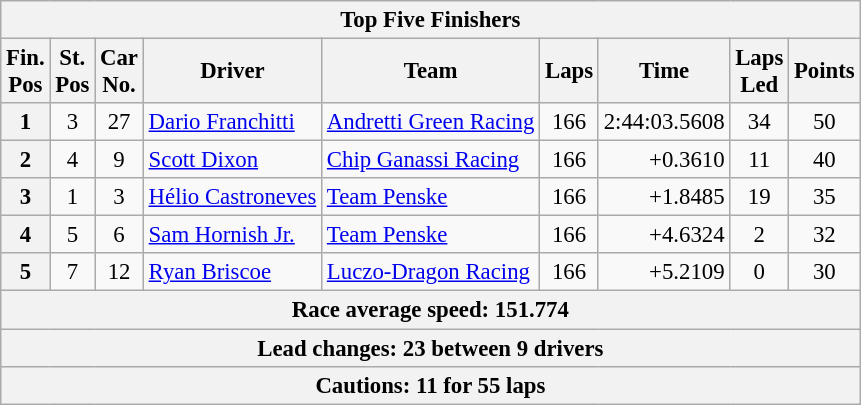<table class="wikitable" style="font-size:95%;text-align:center">
<tr>
<th colspan=9>Top Five Finishers</th>
</tr>
<tr>
<th>Fin.<br>Pos</th>
<th>St.<br>Pos</th>
<th>Car<br>No.</th>
<th>Driver</th>
<th>Team</th>
<th>Laps</th>
<th>Time</th>
<th>Laps<br>Led</th>
<th>Points</th>
</tr>
<tr>
<th>1</th>
<td>3</td>
<td>27</td>
<td style="text-align:left"> <a href='#'>Dario Franchitti</a></td>
<td style="text-align:left"><a href='#'>Andretti Green Racing</a></td>
<td>166</td>
<td align=right>2:44:03.5608</td>
<td>34</td>
<td>50</td>
</tr>
<tr>
<th>2</th>
<td>4</td>
<td>9</td>
<td style="text-align:left"> <a href='#'>Scott Dixon</a></td>
<td style="text-align:left"><a href='#'>Chip Ganassi Racing</a></td>
<td>166</td>
<td align=right>+0.3610</td>
<td>11</td>
<td>40</td>
</tr>
<tr>
<th>3</th>
<td>1</td>
<td>3</td>
<td style="text-align:left"> <a href='#'>Hélio Castroneves</a></td>
<td style="text-align:left"><a href='#'>Team Penske</a></td>
<td>166</td>
<td align=right>+1.8485</td>
<td>19</td>
<td>35</td>
</tr>
<tr>
<th>4</th>
<td>5</td>
<td>6</td>
<td style="text-align:left"> <a href='#'>Sam Hornish Jr.</a></td>
<td style="text-align:left"><a href='#'>Team Penske</a></td>
<td>166</td>
<td align=right>+4.6324</td>
<td>2</td>
<td>32</td>
</tr>
<tr>
<th>5</th>
<td>7</td>
<td>12</td>
<td style="text-align:left"> <a href='#'>Ryan Briscoe</a></td>
<td style="text-align:left"><a href='#'>Luczo-Dragon Racing</a></td>
<td>166</td>
<td align=right>+5.2109</td>
<td>0</td>
<td>30</td>
</tr>
<tr>
<th colspan=9>Race average speed: 151.774</th>
</tr>
<tr>
<th colspan=9>Lead changes: 23 between 9 drivers</th>
</tr>
<tr>
<th colspan=9>Cautions: 11 for 55 laps</th>
</tr>
</table>
